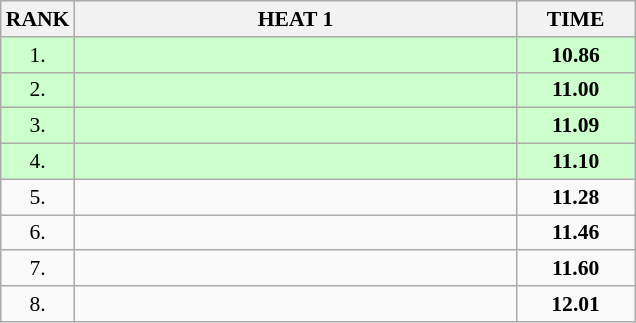<table class="wikitable" style="border-collapse: collapse; font-size: 90%;">
<tr>
<th>RANK</th>
<th style="width: 20em">HEAT 1</th>
<th style="width: 5em">TIME</th>
</tr>
<tr style="background:#ccffcc;">
<td align="center">1.</td>
<td></td>
<td align="center"><strong>10.86</strong></td>
</tr>
<tr style="background:#ccffcc;">
<td align="center">2.</td>
<td></td>
<td align="center"><strong>11.00</strong></td>
</tr>
<tr style="background:#ccffcc;">
<td align="center">3.</td>
<td></td>
<td align="center"><strong>11.09</strong></td>
</tr>
<tr style="background:#ccffcc;">
<td align="center">4.</td>
<td></td>
<td align="center"><strong>11.10</strong></td>
</tr>
<tr>
<td align="center">5.</td>
<td></td>
<td align="center"><strong>11.28</strong></td>
</tr>
<tr>
<td align="center">6.</td>
<td></td>
<td align="center"><strong>11.46</strong></td>
</tr>
<tr>
<td align="center">7.</td>
<td></td>
<td align="center"><strong>11.60</strong></td>
</tr>
<tr>
<td align="center">8.</td>
<td></td>
<td align="center"><strong>12.01</strong></td>
</tr>
</table>
